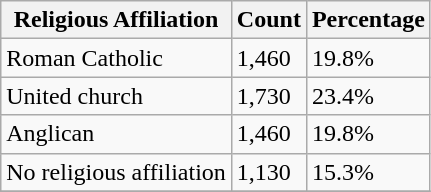<table class="wikitable">
<tr>
<th>Religious Affiliation</th>
<th>Count</th>
<th>Percentage</th>
</tr>
<tr>
<td>Roman Catholic</td>
<td>1,460</td>
<td>19.8%</td>
</tr>
<tr>
<td>United church</td>
<td>1,730</td>
<td>23.4%</td>
</tr>
<tr>
<td>Anglican</td>
<td>1,460</td>
<td>19.8%</td>
</tr>
<tr>
<td>No religious affiliation</td>
<td>1,130</td>
<td>15.3%</td>
</tr>
<tr>
</tr>
</table>
